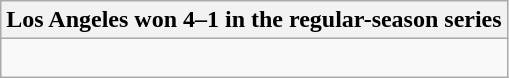<table class="wikitable collapsible collapsed">
<tr>
<th>Los Angeles won 4–1 in the regular-season series</th>
</tr>
<tr>
<td><br>



</td>
</tr>
</table>
